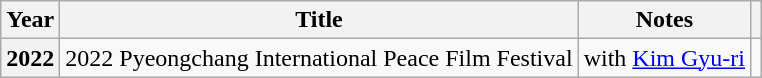<table class="wikitable plainrowheaders">
<tr>
<th scope="col">Year</th>
<th scope="col">Title</th>
<th scope="col">Notes</th>
<th scope="col" class="unsortable"></th>
</tr>
<tr>
<th scope="row">2022</th>
<td>2022 Pyeongchang International Peace Film Festival</td>
<td>with <a href='#'>Kim Gyu-ri</a></td>
<td style="text-align:center"></td>
</tr>
</table>
